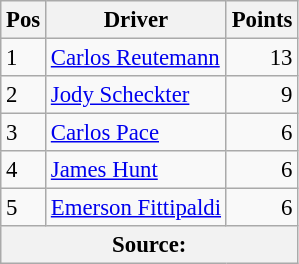<table class="wikitable" style="font-size: 95%;">
<tr>
<th>Pos</th>
<th>Driver</th>
<th>Points</th>
</tr>
<tr>
<td>1</td>
<td> <a href='#'>Carlos Reutemann</a></td>
<td align="right">13</td>
</tr>
<tr>
<td>2</td>
<td> <a href='#'>Jody Scheckter</a></td>
<td align="right">9</td>
</tr>
<tr>
<td>3</td>
<td> <a href='#'>Carlos Pace</a></td>
<td align="right">6</td>
</tr>
<tr>
<td>4</td>
<td> <a href='#'>James Hunt</a></td>
<td align="right">6</td>
</tr>
<tr>
<td>5</td>
<td> <a href='#'>Emerson Fittipaldi</a></td>
<td align="right">6</td>
</tr>
<tr>
<th colspan=4>Source:</th>
</tr>
</table>
